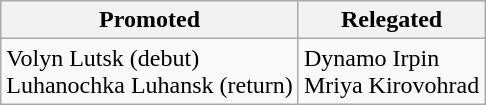<table class="wikitable">
<tr>
<th>Promoted</th>
<th>Relegated</th>
</tr>
<tr>
<td>Volyn Lutsk (debut)<br>Luhanochka Luhansk (return)</td>
<td>Dynamo Irpin <br>Mriya Kirovohrad </td>
</tr>
</table>
